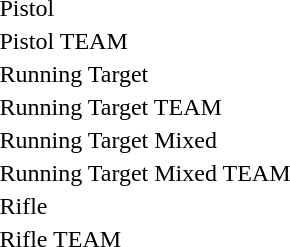<table>
<tr>
<td>Pistol</td>
<td></td>
<td></td>
<td></td>
</tr>
<tr>
<td>Pistol TEAM</td>
<td></td>
<td></td>
<td></td>
</tr>
<tr>
<td>Running Target</td>
<td></td>
<td></td>
<td></td>
</tr>
<tr>
<td>Running Target TEAM</td>
<td></td>
<td></td>
<td></td>
</tr>
<tr>
<td>Running Target Mixed</td>
<td></td>
<td></td>
<td></td>
</tr>
<tr>
<td>Running Target Mixed TEAM</td>
<td></td>
<td></td>
<td></td>
</tr>
<tr>
<td>Rifle</td>
<td></td>
<td></td>
<td></td>
</tr>
<tr>
<td>Rifle TEAM</td>
<td></td>
<td></td>
<td></td>
</tr>
</table>
